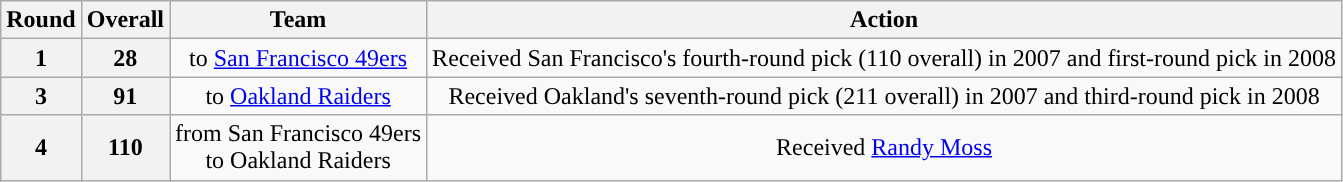<table class="wikitable" style="text-align:center">
<tr>
<th>Round</th>
<th>Overall</th>
<th>Team</th>
<th>Action</th>
</tr>
<tr>
<th>1</th>
<th>28</th>
<td>to <a href='#'>San Francisco 49ers</a></td>
<td>Received San Francisco's fourth-round pick (110 overall) in 2007 and first-round pick in 2008</td>
</tr>
<tr>
<th>3</th>
<th>91</th>
<td>to <a href='#'>Oakland Raiders</a></td>
<td>Received Oakland's seventh-round pick (211 overall) in 2007 and third-round pick in 2008</td>
</tr>
<tr>
<th>4</th>
<th>110</th>
<td>from San Francisco 49ers<br>to Oakland Raiders</td>
<td>Received <a href='#'>Randy Moss</a></td>
</tr>
</table>
